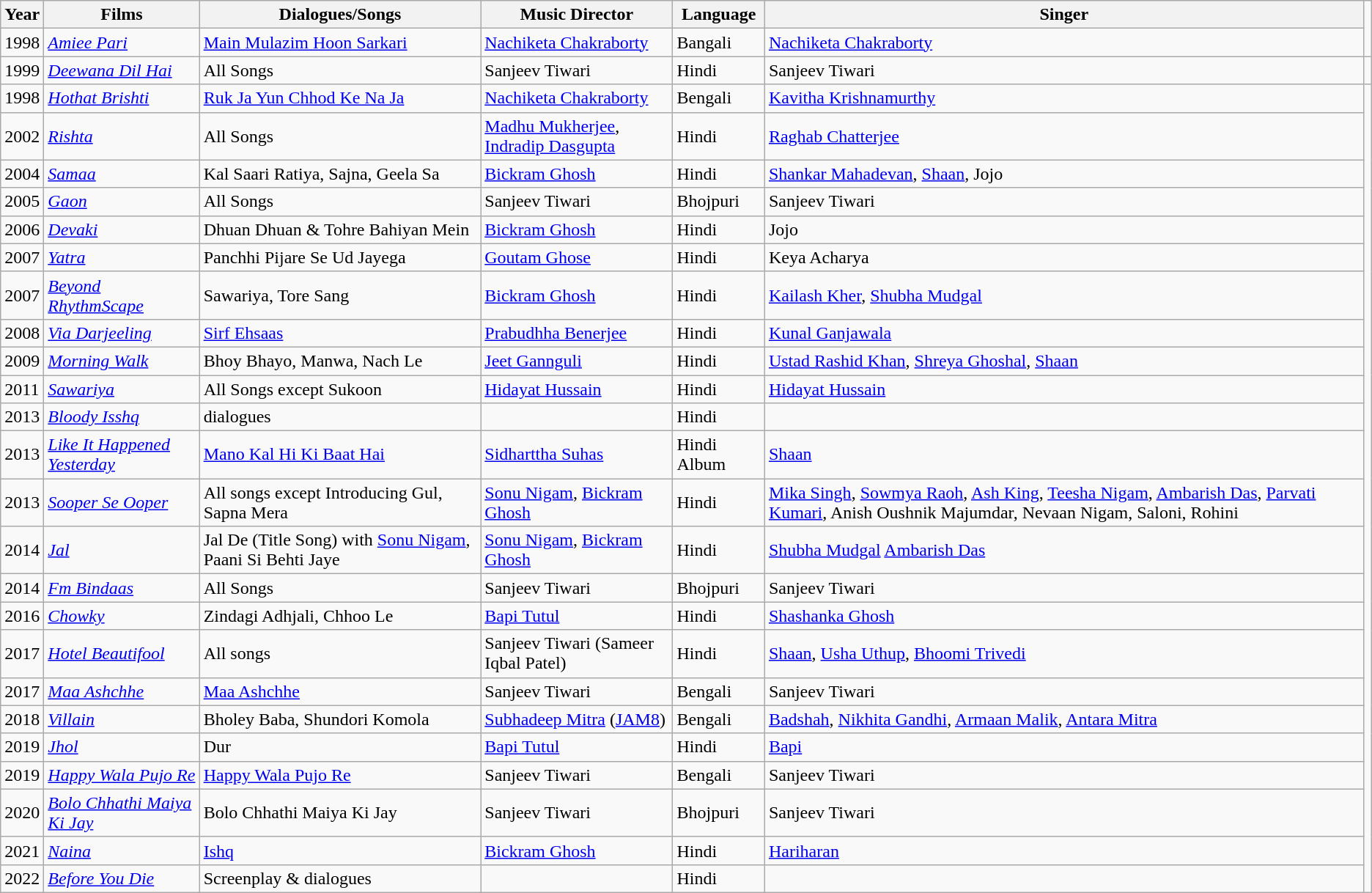<table class="wikitable sortable">
<tr>
<th>Year</th>
<th>Films</th>
<th>Dialogues/Songs</th>
<th>Music Director</th>
<th>Language</th>
<th>Singer</th>
</tr>
<tr>
<td>1998</td>
<td><em><a href='#'>Amiee Pari</a></em></td>
<td><a href='#'>Main Mulazim Hoon Sarkari</a></td>
<td><a href='#'>Nachiketa Chakraborty</a></td>
<td>Bangali</td>
<td><a href='#'>Nachiketa Chakraborty</a></td>
</tr>
<tr>
<td>1999</td>
<td><em><a href='#'>Deewana Dil Hai</a></em></td>
<td>All Songs</td>
<td>Sanjeev Tiwari</td>
<td>Hindi</td>
<td>Sanjeev Tiwari</td>
<td></td>
</tr>
<tr>
<td>1998</td>
<td><em><a href='#'>Hothat Brishti</a></em></td>
<td><a href='#'>Ruk Ja Yun Chhod Ke Na Ja</a></td>
<td><a href='#'>Nachiketa Chakraborty</a></td>
<td>Bengali</td>
<td><a href='#'>Kavitha Krishnamurthy</a></td>
</tr>
<tr>
<td>2002</td>
<td><em><a href='#'>Rishta</a></em></td>
<td>All Songs</td>
<td><a href='#'>Madhu Mukherjee</a>, <a href='#'>Indradip Dasgupta</a></td>
<td>Hindi</td>
<td><a href='#'>Raghab Chatterjee</a></td>
</tr>
<tr>
<td>2004</td>
<td><em><a href='#'>Samaa</a></em></td>
<td>Kal Saari Ratiya, Sajna, Geela Sa</td>
<td><a href='#'>Bickram Ghosh</a></td>
<td>Hindi</td>
<td><a href='#'>Shankar Mahadevan</a>, <a href='#'>Shaan</a>, Jojo</td>
</tr>
<tr>
<td>2005</td>
<td><em><a href='#'>Gaon</a></em></td>
<td>All Songs</td>
<td>Sanjeev Tiwari</td>
<td>Bhojpuri</td>
<td>Sanjeev Tiwari</td>
</tr>
<tr>
<td>2006</td>
<td><em><a href='#'>Devaki</a></em></td>
<td>Dhuan Dhuan & Tohre Bahiyan Mein</td>
<td><a href='#'>Bickram Ghosh</a></td>
<td>Hindi</td>
<td>Jojo</td>
</tr>
<tr>
<td>2007</td>
<td><em><a href='#'>Yatra</a></em></td>
<td>Panchhi Pijare Se Ud Jayega</td>
<td><a href='#'>Goutam Ghose</a></td>
<td>Hindi</td>
<td>Keya Acharya</td>
</tr>
<tr>
<td>2007</td>
<td><em><a href='#'>Beyond RhythmScape</a></em></td>
<td>Sawariya, Tore Sang</td>
<td><a href='#'>Bickram Ghosh</a></td>
<td>Hindi</td>
<td><a href='#'>Kailash Kher</a>, <a href='#'>Shubha Mudgal</a></td>
</tr>
<tr>
<td>2008</td>
<td><em><a href='#'>Via Darjeeling</a></em></td>
<td><a href='#'>Sirf Ehsaas</a></td>
<td><a href='#'>Prabudhha Benerjee</a></td>
<td>Hindi</td>
<td><a href='#'>Kunal Ganjawala</a></td>
</tr>
<tr>
<td>2009</td>
<td><em><a href='#'>Morning Walk</a></em></td>
<td>Bhoy Bhayo, Manwa, Nach Le</td>
<td><a href='#'>Jeet Gannguli</a></td>
<td>Hindi</td>
<td><a href='#'>Ustad Rashid Khan</a>, <a href='#'>Shreya Ghoshal</a>, <a href='#'>Shaan</a></td>
</tr>
<tr>
<td>2011</td>
<td><em><a href='#'>Sawariya</a></em></td>
<td>All Songs except Sukoon</td>
<td><a href='#'>Hidayat Hussain</a></td>
<td>Hindi</td>
<td><a href='#'>Hidayat Hussain</a></td>
</tr>
<tr>
<td>2013</td>
<td><em><a href='#'>Bloody Isshq</a></em></td>
<td>dialogues</td>
<td></td>
<td>Hindi</td>
<td></td>
</tr>
<tr>
<td>2013</td>
<td><em><a href='#'>Like It Happened Yesterday</a></em></td>
<td><a href='#'>Mano Kal Hi Ki Baat Hai</a></td>
<td><a href='#'>Sidharttha Suhas</a></td>
<td>Hindi Album</td>
<td><a href='#'>Shaan</a></td>
</tr>
<tr>
<td>2013</td>
<td><em><a href='#'>Sooper Se Ooper</a></em></td>
<td>All songs except Introducing Gul, Sapna Mera</td>
<td><a href='#'>Sonu Nigam</a>, <a href='#'>Bickram Ghosh</a></td>
<td>Hindi</td>
<td><a href='#'>Mika Singh</a>, <a href='#'>Sowmya Raoh</a>, <a href='#'>Ash King</a>, <a href='#'>Teesha Nigam</a>, <a href='#'>Ambarish Das</a>, <a href='#'>Parvati Kumari</a>, Anish Oushnik Majumdar, Nevaan Nigam, Saloni, Rohini</td>
</tr>
<tr>
<td>2014</td>
<td><em><a href='#'>Jal</a></em></td>
<td>Jal De (Title Song) with <a href='#'>Sonu Nigam</a>, Paani Si Behti Jaye</td>
<td><a href='#'>Sonu Nigam</a>, <a href='#'>Bickram Ghosh</a></td>
<td>Hindi</td>
<td><a href='#'>Shubha Mudgal</a> <a href='#'>Ambarish Das</a></td>
</tr>
<tr>
<td>2014</td>
<td><em><a href='#'>Fm Bindaas</a></em></td>
<td>All Songs</td>
<td>Sanjeev Tiwari</td>
<td>Bhojpuri</td>
<td>Sanjeev Tiwari</td>
</tr>
<tr>
<td>2016</td>
<td><em><a href='#'>Chowky</a></em></td>
<td>Zindagi Adhjali, Chhoo Le</td>
<td><a href='#'>Bapi Tutul</a></td>
<td>Hindi</td>
<td><a href='#'>Shashanka Ghosh</a></td>
</tr>
<tr>
<td>2017</td>
<td><em><a href='#'>Hotel Beautifool</a></em></td>
<td>All songs</td>
<td>Sanjeev Tiwari (Sameer Iqbal Patel)</td>
<td>Hindi</td>
<td><a href='#'>Shaan</a>, <a href='#'>Usha Uthup</a>, <a href='#'>Bhoomi Trivedi</a></td>
</tr>
<tr>
<td>2017</td>
<td><em><a href='#'>Maa Ashchhe</a></em></td>
<td><a href='#'>Maa Ashchhe</a></td>
<td>Sanjeev Tiwari</td>
<td>Bengali</td>
<td>Sanjeev Tiwari</td>
</tr>
<tr>
<td>2018</td>
<td><em><a href='#'>Villain</a></em></td>
<td>Bholey Baba, Shundori Komola</td>
<td><a href='#'>Subhadeep Mitra</a> (<a href='#'>JAM8</a>)</td>
<td>Bengali</td>
<td><a href='#'>Badshah</a>, <a href='#'>Nikhita Gandhi</a>, <a href='#'>Armaan Malik</a>, <a href='#'>Antara Mitra</a></td>
</tr>
<tr>
<td>2019</td>
<td><em><a href='#'>Jhol</a></em></td>
<td>Dur</td>
<td><a href='#'>Bapi Tutul</a></td>
<td>Hindi</td>
<td><a href='#'>Bapi</a></td>
</tr>
<tr>
<td>2019</td>
<td><em><a href='#'>Happy Wala Pujo Re</a></em></td>
<td><a href='#'>Happy Wala Pujo Re</a></td>
<td>Sanjeev Tiwari</td>
<td>Bengali</td>
<td>Sanjeev Tiwari</td>
</tr>
<tr>
<td>2020</td>
<td><em><a href='#'>Bolo Chhathi Maiya Ki Jay</a></em></td>
<td>Bolo Chhathi Maiya Ki Jay</td>
<td>Sanjeev Tiwari</td>
<td>Bhojpuri</td>
<td>Sanjeev Tiwari</td>
</tr>
<tr>
<td>2021</td>
<td><em><a href='#'>Naina</a></em></td>
<td><a href='#'>Ishq</a></td>
<td><a href='#'>Bickram Ghosh</a></td>
<td>Hindi</td>
<td><a href='#'>Hariharan</a></td>
</tr>
<tr>
<td>2022</td>
<td><em><a href='#'>Before You Die</a></em></td>
<td>Screenplay & dialogues</td>
<td></td>
<td>Hindi</td>
<td></td>
</tr>
</table>
